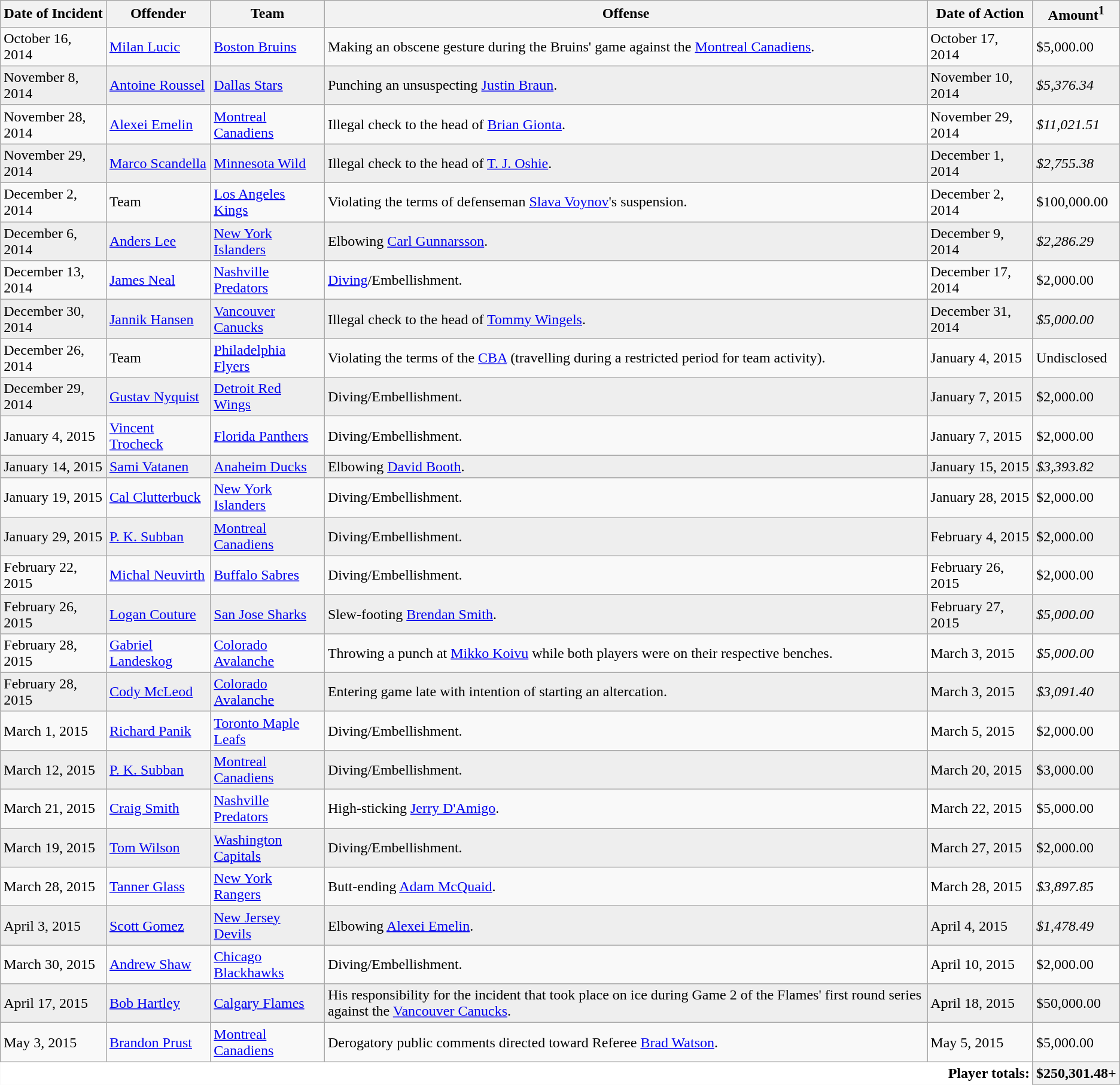<table class="wikitable sortable" style="border:0;">
<tr>
<th>Date of Incident</th>
<th>Offender</th>
<th>Team</th>
<th>Offense</th>
<th>Date of Action</th>
<th>Amount<sup>1</sup></th>
</tr>
<tr>
<td>October 16, 2014</td>
<td><a href='#'>Milan Lucic</a></td>
<td><a href='#'>Boston Bruins</a></td>
<td>Making an obscene gesture during the Bruins' game against the <a href='#'>Montreal Canadiens</a>.</td>
<td>October 17, 2014</td>
<td>$5,000.00</td>
</tr>
<tr bgcolor="eeeeee">
<td>November 8, 2014</td>
<td><a href='#'>Antoine Roussel</a></td>
<td><a href='#'>Dallas Stars</a></td>
<td>Punching an unsuspecting <a href='#'>Justin Braun</a>.</td>
<td>November 10, 2014</td>
<td><em>$5,376.34</em></td>
</tr>
<tr>
<td>November 28, 2014</td>
<td><a href='#'>Alexei Emelin</a></td>
<td><a href='#'>Montreal Canadiens</a></td>
<td>Illegal check to the head of <a href='#'>Brian Gionta</a>.</td>
<td>November 29, 2014</td>
<td><em>$11,021.51</em></td>
</tr>
<tr bgcolor="eeeeee">
<td>November 29, 2014</td>
<td><a href='#'>Marco Scandella</a></td>
<td><a href='#'>Minnesota Wild</a></td>
<td>Illegal check to the head of <a href='#'>T. J. Oshie</a>.</td>
<td>December 1, 2014</td>
<td><em>$2,755.38</em></td>
</tr>
<tr>
<td>December 2, 2014</td>
<td>Team</td>
<td><a href='#'>Los Angeles Kings</a></td>
<td>Violating the terms of defenseman <a href='#'>Slava Voynov</a>'s suspension.</td>
<td>December 2, 2014</td>
<td>$100,000.00</td>
</tr>
<tr bgcolor="eeeeee">
<td>December 6, 2014</td>
<td><a href='#'>Anders Lee</a></td>
<td><a href='#'>New York Islanders</a></td>
<td>Elbowing <a href='#'>Carl Gunnarsson</a>.</td>
<td>December 9, 2014</td>
<td><em>$2,286.29</em></td>
</tr>
<tr>
<td>December 13, 2014</td>
<td><a href='#'>James Neal</a></td>
<td><a href='#'>Nashville Predators</a></td>
<td><a href='#'>Diving</a>/Embellishment.</td>
<td>December 17, 2014</td>
<td>$2,000.00</td>
</tr>
<tr bgcolor="eeeeee">
<td>December 30, 2014</td>
<td><a href='#'>Jannik Hansen</a></td>
<td><a href='#'>Vancouver Canucks</a></td>
<td>Illegal check to the head of <a href='#'>Tommy Wingels</a>.</td>
<td>December 31, 2014</td>
<td><em>$5,000.00</em></td>
</tr>
<tr>
<td>December 26, 2014</td>
<td>Team</td>
<td><a href='#'>Philadelphia Flyers</a></td>
<td>Violating the terms of the <a href='#'>CBA</a> (travelling during a restricted period for team activity).</td>
<td>January 4, 2015</td>
<td>Undisclosed</td>
</tr>
<tr bgcolor="eeeeee">
<td>December 29, 2014</td>
<td><a href='#'>Gustav Nyquist</a></td>
<td><a href='#'>Detroit Red Wings</a></td>
<td>Diving/Embellishment.</td>
<td>January 7, 2015</td>
<td>$2,000.00</td>
</tr>
<tr>
<td>January 4, 2015</td>
<td><a href='#'>Vincent Trocheck</a></td>
<td><a href='#'>Florida Panthers</a></td>
<td>Diving/Embellishment.</td>
<td>January 7, 2015</td>
<td>$2,000.00</td>
</tr>
<tr bgcolor="eeeeee">
<td>January 14, 2015</td>
<td><a href='#'>Sami Vatanen</a></td>
<td><a href='#'>Anaheim Ducks</a></td>
<td>Elbowing <a href='#'>David Booth</a>.</td>
<td>January 15, 2015</td>
<td><em>$3,393.82</em></td>
</tr>
<tr>
<td>January 19, 2015</td>
<td><a href='#'>Cal Clutterbuck</a></td>
<td><a href='#'>New York Islanders</a></td>
<td>Diving/Embellishment.</td>
<td>January 28, 2015</td>
<td>$2,000.00</td>
</tr>
<tr bgcolor="eeeeee">
<td>January 29, 2015</td>
<td><a href='#'>P. K. Subban</a></td>
<td><a href='#'>Montreal Canadiens</a></td>
<td>Diving/Embellishment.</td>
<td>February 4, 2015</td>
<td>$2,000.00</td>
</tr>
<tr>
<td>February 22, 2015</td>
<td><a href='#'>Michal Neuvirth</a></td>
<td><a href='#'>Buffalo Sabres</a></td>
<td>Diving/Embellishment.</td>
<td>February 26, 2015</td>
<td>$2,000.00</td>
</tr>
<tr bgcolor="eeeeee">
<td>February 26, 2015</td>
<td><a href='#'>Logan Couture</a></td>
<td><a href='#'>San Jose Sharks</a></td>
<td>Slew-footing <a href='#'>Brendan Smith</a>.</td>
<td>February 27, 2015</td>
<td><em>$5,000.00</em></td>
</tr>
<tr>
<td>February 28, 2015</td>
<td><a href='#'>Gabriel Landeskog</a></td>
<td><a href='#'>Colorado Avalanche</a></td>
<td>Throwing a punch at <a href='#'>Mikko Koivu</a> while both players were on their respective benches.</td>
<td>March 3, 2015</td>
<td><em>$5,000.00</em></td>
</tr>
<tr bgcolor="eeeeee">
<td>February 28, 2015</td>
<td><a href='#'>Cody McLeod</a></td>
<td><a href='#'>Colorado Avalanche</a></td>
<td>Entering game late with intention of starting an altercation.</td>
<td>March 3, 2015</td>
<td><em>$3,091.40</em></td>
</tr>
<tr>
<td>March 1, 2015</td>
<td><a href='#'>Richard Panik</a></td>
<td><a href='#'>Toronto Maple Leafs</a></td>
<td>Diving/Embellishment.</td>
<td>March 5, 2015</td>
<td>$2,000.00</td>
</tr>
<tr bgcolor="eeeeee">
<td>March 12, 2015</td>
<td><a href='#'>P. K. Subban</a></td>
<td><a href='#'>Montreal Canadiens</a></td>
<td>Diving/Embellishment.</td>
<td>March 20, 2015</td>
<td>$3,000.00</td>
</tr>
<tr>
<td>March 21, 2015</td>
<td><a href='#'>Craig Smith</a></td>
<td><a href='#'>Nashville Predators</a></td>
<td>High-sticking <a href='#'>Jerry D'Amigo</a>.</td>
<td>March 22, 2015</td>
<td>$5,000.00</td>
</tr>
<tr bgcolor="eeeeee">
<td>March 19, 2015</td>
<td><a href='#'>Tom Wilson</a></td>
<td><a href='#'>Washington Capitals</a></td>
<td>Diving/Embellishment.</td>
<td>March 27, 2015</td>
<td>$2,000.00</td>
</tr>
<tr>
<td>March 28, 2015</td>
<td><a href='#'>Tanner Glass</a></td>
<td><a href='#'>New York Rangers</a></td>
<td>Butt-ending <a href='#'>Adam McQuaid</a>.</td>
<td>March 28, 2015</td>
<td><em>$3,897.85</em></td>
</tr>
<tr bgcolor="eeeeee">
<td>April 3, 2015</td>
<td><a href='#'>Scott Gomez</a></td>
<td><a href='#'>New Jersey Devils</a></td>
<td>Elbowing <a href='#'>Alexei Emelin</a>.</td>
<td>April 4, 2015</td>
<td><em>$1,478.49</em></td>
</tr>
<tr>
<td>March 30, 2015</td>
<td><a href='#'>Andrew Shaw</a></td>
<td><a href='#'>Chicago Blackhawks</a></td>
<td>Diving/Embellishment.</td>
<td>April 10, 2015</td>
<td>$2,000.00</td>
</tr>
<tr bgcolor="eeeeee">
<td>April 17, 2015</td>
<td><a href='#'>Bob Hartley</a><br></td>
<td><a href='#'>Calgary Flames</a></td>
<td>His responsibility for the incident that took place on ice during Game 2 of the Flames' first round series against the <a href='#'>Vancouver Canucks</a>.</td>
<td>April 18, 2015</td>
<td>$50,000.00</td>
</tr>
<tr>
<td>May 3, 2015</td>
<td><a href='#'>Brandon Prust</a></td>
<td><a href='#'>Montreal Canadiens</a></td>
<td>Derogatory public comments directed toward Referee <a href='#'>Brad Watson</a>.</td>
<td>May 5, 2015</td>
<td>$5,000.00</td>
</tr>
<tr>
<th colspan=5; style="text-align:right; border:0; background:white">Player totals:</th>
<th style="text-align:left;">$250,301.48+</th>
</tr>
</table>
